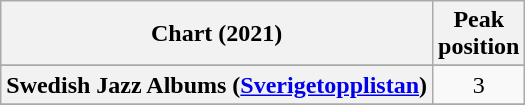<table class="wikitable sortable plainrowheaders" style="text-align:center">
<tr>
<th scope="col">Chart (2021)</th>
<th scope="col">Peak<br>position</th>
</tr>
<tr>
</tr>
<tr>
</tr>
<tr>
</tr>
<tr>
</tr>
<tr>
<th scope="row">Swedish Jazz Albums (<a href='#'>Sverigetopplistan</a>)</th>
<td>3</td>
</tr>
<tr>
</tr>
<tr>
</tr>
</table>
